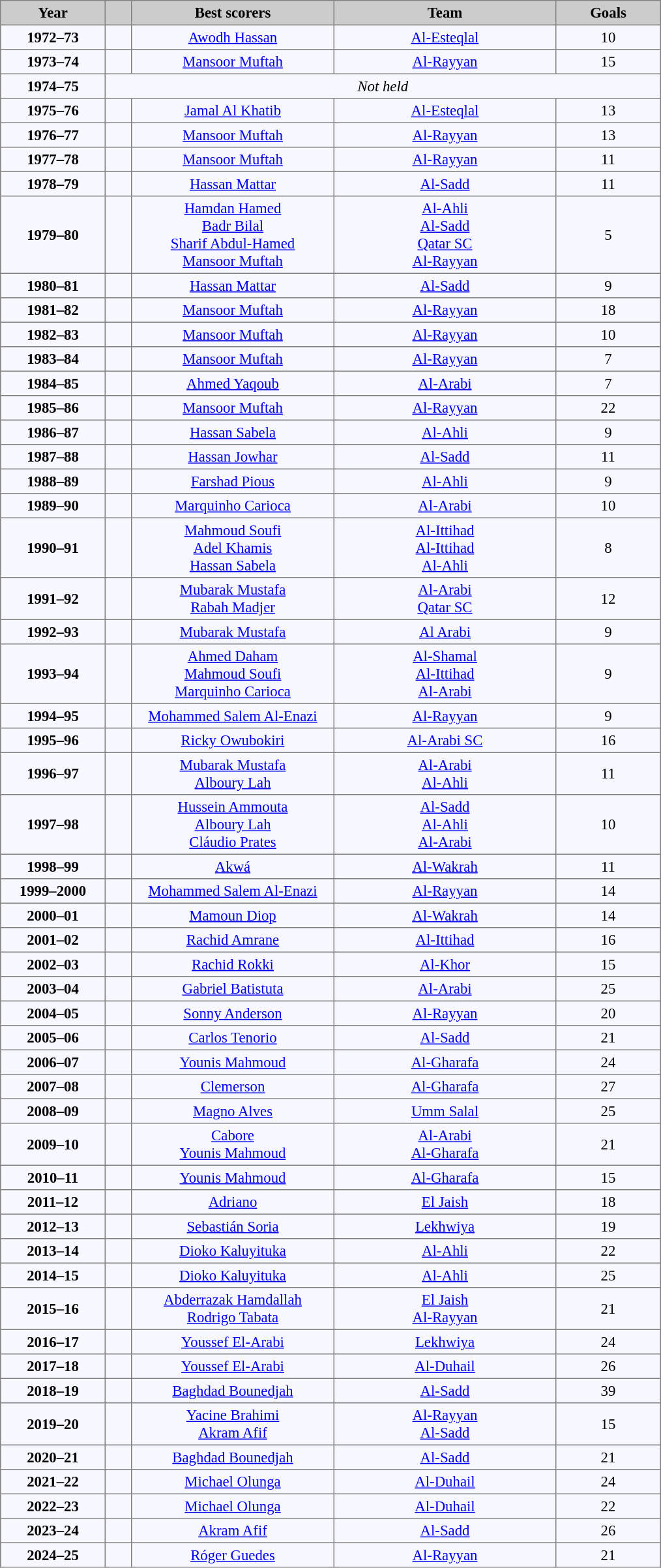<table cellpadding="3" cellspacing="0" border="1" style="margin:left; background:#f7f8ff; font-size:95%; border:gray solid 1px; border-collapse:collapse;">
<tr style="background:#ccc; text-align:center;">
<td style="width:100px;"><strong>Year</strong></td>
<td style="width:20px;"></td>
<td style="width:200px;"><strong>Best scorers</strong></td>
<td style="width:220px;"><strong>Team</strong></td>
<td style="width:100px;"><strong>Goals</strong></td>
</tr>
<tr align=center>
<td><strong>1972–73</strong></td>
<td></td>
<td><a href='#'>Awodh Hassan</a></td>
<td><a href='#'>Al-Esteqlal</a></td>
<td>10</td>
</tr>
<tr align=center>
<td><strong>1973–74</strong></td>
<td></td>
<td><a href='#'>Mansoor Muftah</a></td>
<td><a href='#'>Al-Rayyan</a></td>
<td>15</td>
</tr>
<tr align=center>
<td><strong>1974–75</strong></td>
<td colspan="4"><em>Not held</em></td>
</tr>
<tr align=center>
<td><strong>1975–76</strong></td>
<td></td>
<td><a href='#'>Jamal Al Khatib</a></td>
<td><a href='#'>Al-Esteqlal</a></td>
<td>13</td>
</tr>
<tr align=center>
<td><strong>1976–77</strong></td>
<td></td>
<td><a href='#'>Mansoor Muftah</a></td>
<td><a href='#'>Al-Rayyan</a></td>
<td>13</td>
</tr>
<tr align=center>
<td><strong>1977–78</strong></td>
<td></td>
<td><a href='#'>Mansoor Muftah</a></td>
<td><a href='#'>Al-Rayyan</a></td>
<td>11</td>
</tr>
<tr align=center>
<td><strong>1978–79</strong></td>
<td></td>
<td><a href='#'>Hassan Mattar</a></td>
<td><a href='#'>Al-Sadd</a></td>
<td>11</td>
</tr>
<tr align=center>
<td><strong>1979–80</strong></td>
<td> <br>  <br> <br> </td>
<td><a href='#'>Hamdan Hamed</a><br> <a href='#'>Badr Bilal</a><br> <a href='#'>Sharif Abdul-Hamed</a><br> <a href='#'>Mansoor Muftah</a></td>
<td><a href='#'>Al-Ahli</a><br><a href='#'>Al-Sadd</a><br><a href='#'>Qatar SC</a> <br><a href='#'>Al-Rayyan</a></td>
<td>5</td>
</tr>
<tr align=center>
<td><strong>1980–81</strong></td>
<td></td>
<td><a href='#'>Hassan Mattar</a></td>
<td><a href='#'>Al-Sadd</a></td>
<td>9</td>
</tr>
<tr align=center>
<td><strong>1981–82</strong></td>
<td></td>
<td><a href='#'>Mansoor Muftah</a></td>
<td><a href='#'>Al-Rayyan</a></td>
<td>18</td>
</tr>
<tr align=center>
<td><strong>1982–83</strong></td>
<td></td>
<td><a href='#'>Mansoor Muftah</a></td>
<td><a href='#'>Al-Rayyan</a></td>
<td>10</td>
</tr>
<tr align=center>
<td><strong>1983–84</strong></td>
<td></td>
<td><a href='#'>Mansoor Muftah</a></td>
<td><a href='#'>Al-Rayyan</a></td>
<td>7</td>
</tr>
<tr align=center>
<td><strong>1984–85</strong></td>
<td></td>
<td><a href='#'>Ahmed Yaqoub</a></td>
<td><a href='#'>Al-Arabi</a></td>
<td>7</td>
</tr>
<tr align=center>
<td><strong>1985–86</strong></td>
<td></td>
<td><a href='#'>Mansoor Muftah</a></td>
<td><a href='#'>Al-Rayyan</a></td>
<td>22</td>
</tr>
<tr align=center>
<td><strong>1986–87</strong></td>
<td></td>
<td><a href='#'>Hassan Sabela</a></td>
<td><a href='#'>Al-Ahli</a></td>
<td>9</td>
</tr>
<tr align=center>
<td><strong>1987–88</strong></td>
<td></td>
<td><a href='#'>Hassan Jowhar</a></td>
<td><a href='#'>Al-Sadd</a></td>
<td>11</td>
</tr>
<tr align=center>
<td><strong>1988–89</strong></td>
<td></td>
<td><a href='#'>Farshad Pious</a></td>
<td><a href='#'>Al-Ahli</a></td>
<td>9</td>
</tr>
<tr align=center>
<td><strong>1989–90</strong></td>
<td></td>
<td><a href='#'>Marquinho Carioca</a></td>
<td><a href='#'>Al-Arabi</a></td>
<td>10</td>
</tr>
<tr align=center>
<td><strong>1990–91</strong></td>
<td><br><br></td>
<td><a href='#'>Mahmoud Soufi</a><br><a href='#'>Adel Khamis</a><br><a href='#'>Hassan Sabela</a></td>
<td><a href='#'>Al-Ittihad</a><br><a href='#'>Al-Ittihad</a><br><a href='#'>Al-Ahli</a></td>
<td>8</td>
</tr>
<tr align=center>
<td><strong>1991–92</strong></td>
<td></td>
<td><a href='#'>Mubarak Mustafa</a><br><a href='#'>Rabah Madjer</a></td>
<td><a href='#'>Al-Arabi</a><br><a href='#'>Qatar SC</a></td>
<td>12</td>
</tr>
<tr align=center>
<td><strong>1992–93</strong></td>
<td></td>
<td><a href='#'>Mubarak Mustafa</a></td>
<td><a href='#'>Al Arabi</a></td>
<td>9</td>
</tr>
<tr align=center>
<td><strong>1993–94</strong></td>
<td><br>  <br> </td>
<td><a href='#'>Ahmed Daham</a> <br> <a href='#'>Mahmoud Soufi</a> <br> <a href='#'>Marquinho Carioca</a></td>
<td><a href='#'>Al-Shamal</a> <br> <a href='#'>Al-Ittihad</a> <br> <a href='#'>Al-Arabi</a></td>
<td>9</td>
</tr>
<tr align=center>
<td><strong>1994–95</strong></td>
<td></td>
<td><a href='#'>Mohammed Salem Al-Enazi</a></td>
<td><a href='#'>Al-Rayyan</a></td>
<td>9</td>
</tr>
<tr align=center>
<td><strong>1995–96</strong></td>
<td></td>
<td><a href='#'>Ricky Owubokiri</a></td>
<td><a href='#'>Al-Arabi SC</a></td>
<td>16</td>
</tr>
<tr align=center>
<td><strong>1996–97</strong></td>
<td><br></td>
<td><a href='#'>Mubarak Mustafa</a><br><a href='#'>Alboury Lah</a></td>
<td><a href='#'>Al-Arabi</a><br><a href='#'>Al-Ahli</a></td>
<td>11</td>
</tr>
<tr align=center>
<td><strong>1997–98</strong></td>
<td><br><br></td>
<td><a href='#'>Hussein Ammouta</a><br><a href='#'>Alboury Lah</a><br><a href='#'>Cláudio Prates</a></td>
<td><a href='#'>Al-Sadd</a><br><a href='#'>Al-Ahli</a><br><a href='#'>Al-Arabi</a></td>
<td>10</td>
</tr>
<tr align=center>
<td><strong>1998–99</strong></td>
<td></td>
<td><a href='#'>Akwá</a></td>
<td><a href='#'>Al-Wakrah</a></td>
<td>11</td>
</tr>
<tr align=center>
<td><strong>1999–2000</strong></td>
<td></td>
<td><a href='#'>Mohammed Salem Al-Enazi</a></td>
<td><a href='#'>Al-Rayyan</a></td>
<td>14</td>
</tr>
<tr align=center>
<td><strong>2000–01</strong></td>
<td></td>
<td><a href='#'>Mamoun Diop</a></td>
<td><a href='#'>Al-Wakrah</a></td>
<td>14</td>
</tr>
<tr align=center>
<td><strong>2001–02</strong></td>
<td></td>
<td><a href='#'>Rachid Amrane</a></td>
<td><a href='#'>Al-Ittihad</a></td>
<td>16</td>
</tr>
<tr align=center>
<td><strong>2002–03</strong></td>
<td></td>
<td><a href='#'>Rachid Rokki</a></td>
<td><a href='#'>Al-Khor</a></td>
<td>15</td>
</tr>
<tr align=center>
<td><strong>2003–04</strong></td>
<td></td>
<td><a href='#'>Gabriel Batistuta</a></td>
<td><a href='#'>Al-Arabi</a></td>
<td>25</td>
</tr>
<tr align=center>
<td><strong>2004–05</strong></td>
<td></td>
<td><a href='#'>Sonny Anderson</a></td>
<td><a href='#'>Al-Rayyan</a></td>
<td>20</td>
</tr>
<tr align=center>
<td><strong>2005–06</strong></td>
<td></td>
<td><a href='#'>Carlos Tenorio</a></td>
<td><a href='#'>Al-Sadd</a></td>
<td>21</td>
</tr>
<tr align=center>
<td><strong>2006–07</strong></td>
<td></td>
<td><a href='#'>Younis Mahmoud</a></td>
<td><a href='#'>Al-Gharafa</a></td>
<td>24</td>
</tr>
<tr align=center>
<td><strong>2007–08</strong></td>
<td></td>
<td><a href='#'>Clemerson</a></td>
<td><a href='#'>Al-Gharafa</a></td>
<td>27</td>
</tr>
<tr align=center>
<td><strong>2008–09</strong></td>
<td></td>
<td><a href='#'>Magno Alves</a></td>
<td><a href='#'>Umm Salal</a></td>
<td>25</td>
</tr>
<tr align=center>
<td><strong>2009–10</strong></td>
<td> <br> </td>
<td><a href='#'>Cabore</a> <br> <a href='#'>Younis Mahmoud</a></td>
<td><a href='#'>Al-Arabi</a> <br> <a href='#'>Al-Gharafa</a></td>
<td>21</td>
</tr>
<tr align=center>
<td><strong>2010–11</strong></td>
<td></td>
<td><a href='#'>Younis Mahmoud</a></td>
<td><a href='#'>Al-Gharafa</a></td>
<td>15</td>
</tr>
<tr align=center>
<td><strong>2011–12</strong></td>
<td></td>
<td><a href='#'>Adriano</a></td>
<td><a href='#'>El Jaish</a></td>
<td>18</td>
</tr>
<tr align=center>
<td><strong>2012–13</strong></td>
<td></td>
<td><a href='#'>Sebastián Soria</a></td>
<td><a href='#'>Lekhwiya</a></td>
<td>19</td>
</tr>
<tr align=center>
<td><strong>2013–14</strong></td>
<td></td>
<td><a href='#'>Dioko Kaluyituka</a></td>
<td><a href='#'>Al-Ahli</a></td>
<td>22</td>
</tr>
<tr align=center>
<td><strong>2014–15</strong></td>
<td></td>
<td><a href='#'>Dioko Kaluyituka</a></td>
<td><a href='#'>Al-Ahli</a></td>
<td>25</td>
</tr>
<tr align=center>
<td><strong>2015–16</strong></td>
<td> <br> </td>
<td><a href='#'>Abderrazak Hamdallah</a> <br> <a href='#'>Rodrigo Tabata</a></td>
<td><a href='#'>El Jaish</a> <br> <a href='#'>Al-Rayyan</a></td>
<td>21</td>
</tr>
<tr align=center>
<td><strong>2016–17</strong></td>
<td></td>
<td><a href='#'>Youssef El-Arabi</a></td>
<td><a href='#'>Lekhwiya</a></td>
<td>24</td>
</tr>
<tr align=center>
<td><strong>2017–18</strong></td>
<td></td>
<td><a href='#'>Youssef El-Arabi</a></td>
<td><a href='#'>Al-Duhail</a></td>
<td>26</td>
</tr>
<tr align=center>
<td><strong>2018–19</strong></td>
<td></td>
<td><a href='#'>Baghdad Bounedjah</a></td>
<td><a href='#'>Al-Sadd</a></td>
<td>39</td>
</tr>
<tr align=center>
<td><strong>2019–20</strong></td>
<td><br> </td>
<td><a href='#'>Yacine Brahimi</a> <br> <a href='#'>Akram Afif</a></td>
<td><a href='#'>Al-Rayyan</a> <br> <a href='#'>Al-Sadd</a></td>
<td>15</td>
</tr>
<tr align=center>
<td><strong>2020–21</strong></td>
<td></td>
<td><a href='#'>Baghdad Bounedjah</a></td>
<td><a href='#'>Al-Sadd</a></td>
<td>21</td>
</tr>
<tr align=center>
<td><strong>2021–22</strong></td>
<td></td>
<td><a href='#'>Michael Olunga</a></td>
<td><a href='#'>Al-Duhail</a></td>
<td>24</td>
</tr>
<tr align=center>
<td><strong>2022–23</strong></td>
<td></td>
<td><a href='#'>Michael Olunga</a></td>
<td><a href='#'>Al-Duhail</a></td>
<td>22</td>
</tr>
<tr align=center>
<td><strong>2023–24</strong></td>
<td></td>
<td><a href='#'>Akram Afif</a></td>
<td><a href='#'>Al-Sadd</a></td>
<td>26</td>
</tr>
<tr align=center>
<td><strong>2024–25</strong></td>
<td></td>
<td><a href='#'>Róger Guedes</a></td>
<td><a href='#'>Al-Rayyan</a></td>
<td>21</td>
</tr>
</table>
